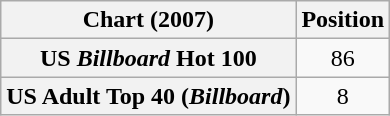<table class="wikitable sortable plainrowheaders">
<tr>
<th>Chart (2007)</th>
<th>Position</th>
</tr>
<tr>
<th scope="row">US <em>Billboard</em> Hot 100</th>
<td style="text-align:center;">86</td>
</tr>
<tr>
<th scope="row">US Adult Top 40 (<em>Billboard</em>)</th>
<td style="text-align:center;">8</td>
</tr>
</table>
